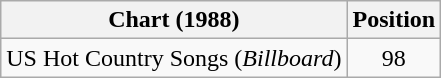<table class="wikitable">
<tr>
<th>Chart (1988)</th>
<th>Position</th>
</tr>
<tr>
<td>US Hot Country Songs (<em>Billboard</em>)</td>
<td align="center">98</td>
</tr>
</table>
